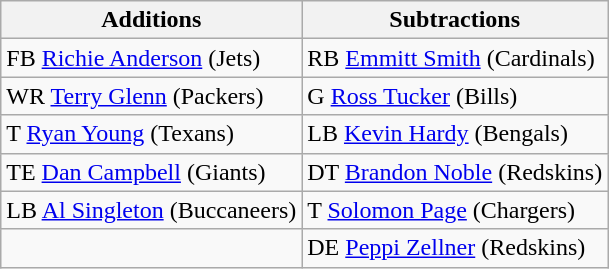<table class="wikitable">
<tr>
<th>Additions</th>
<th>Subtractions</th>
</tr>
<tr>
<td>FB <a href='#'>Richie Anderson</a> (Jets)</td>
<td>RB <a href='#'>Emmitt Smith</a> (Cardinals)</td>
</tr>
<tr>
<td>WR <a href='#'>Terry Glenn</a> (Packers)</td>
<td>G <a href='#'>Ross Tucker</a> (Bills)</td>
</tr>
<tr>
<td>T <a href='#'>Ryan Young</a> (Texans)</td>
<td>LB <a href='#'>Kevin Hardy</a> (Bengals)</td>
</tr>
<tr>
<td>TE <a href='#'>Dan Campbell</a> (Giants)</td>
<td>DT <a href='#'>Brandon Noble</a> (Redskins)</td>
</tr>
<tr>
<td>LB <a href='#'>Al Singleton</a> (Buccaneers)</td>
<td>T <a href='#'>Solomon Page</a> (Chargers)</td>
</tr>
<tr>
<td></td>
<td>DE <a href='#'>Peppi Zellner</a> (Redskins)</td>
</tr>
</table>
